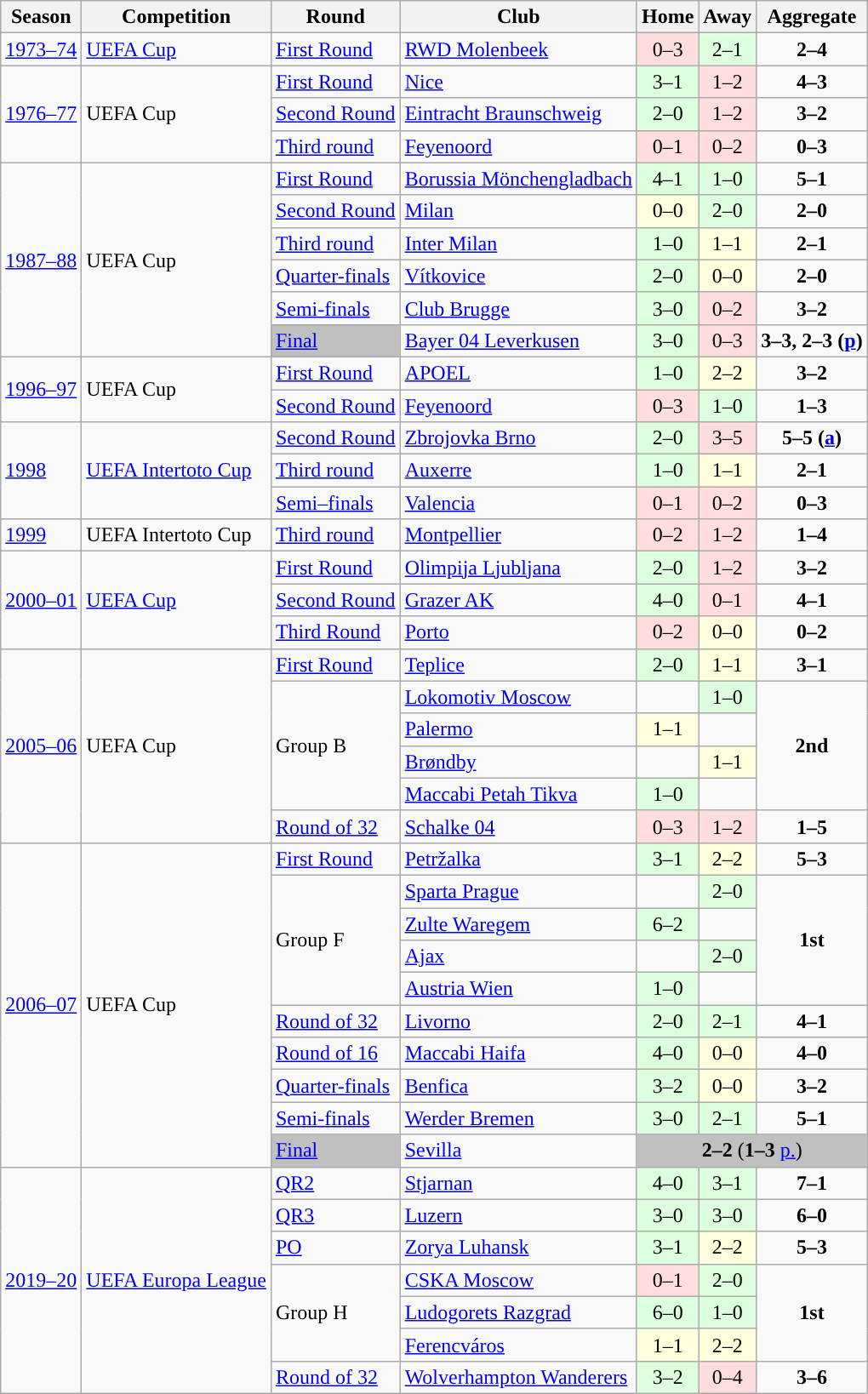<table class="wikitable" style="text-align:left">
<tr>
<th>Season</th>
<th>Competition</th>
<th>Round</th>
<th>Club</th>
<th>Home</th>
<th>Away</th>
<th>Aggregate</th>
</tr>
<tr>
<td><a href='#'>1973–74</a></td>
<td><a href='#'>UEFA Cup</a></td>
<td><a href='#'>First Round</a></td>
<td> <a href='#'>RWD Molenbeek</a></td>
<td style="text-align:center; background:#fdd;">0–3</td>
<td style="text-align:center; background:#dfd;">2–1</td>
<td style="text-align:center;"><strong>2–4</strong></td>
</tr>
<tr>
<td rowspan="3"><a href='#'>1976–77</a></td>
<td rowspan="3">UEFA Cup</td>
<td><a href='#'>First Round</a></td>
<td> <a href='#'>Nice</a></td>
<td style="text-align:center; background:#dfd;">3–1</td>
<td style="text-align:center; background:#fdd;">1–2</td>
<td style="text-align:center;"><strong>4–3</strong></td>
</tr>
<tr>
<td><a href='#'>Second Round</a></td>
<td> <a href='#'>Eintracht Braunschweig</a></td>
<td style="text-align:center; background:#dfd;">2–0</td>
<td style="text-align:center; background:#fdd;">1–2</td>
<td style="text-align:center;"><strong>3–2</strong></td>
</tr>
<tr>
<td><a href='#'>Third round</a></td>
<td> <a href='#'>Feyenoord</a></td>
<td style="text-align:center; background:#fdd;">0–1</td>
<td style="text-align:center; background:#fdd;">0–2</td>
<td style="text-align:center;"><strong>0–3</strong></td>
</tr>
<tr>
<td rowspan="6"><a href='#'>1987–88</a></td>
<td rowspan="6">UEFA Cup</td>
<td><a href='#'>First Round</a></td>
<td> <a href='#'>Borussia Mönchengladbach</a></td>
<td style="text-align:center; background:#dfd;">4–1</td>
<td style="text-align:center; background:#dfd;">1–0</td>
<td style="text-align:center;"><strong>5–1</strong></td>
</tr>
<tr>
<td><a href='#'>Second Round</a></td>
<td> <a href='#'>Milan</a></td>
<td style="text-align:center; background:#ffd;">0–0</td>
<td style="text-align:center; background:#dfd;">2–0</td>
<td style="text-align:center;"><strong>2–0</strong></td>
</tr>
<tr>
<td><a href='#'>Third round</a></td>
<td> <a href='#'>Inter Milan</a></td>
<td style="text-align:center; background:#dfd;">1–0</td>
<td style="text-align:center; background:#ffd;">1–1</td>
<td style="text-align:center;"><strong>2–1</strong></td>
</tr>
<tr>
<td><a href='#'>Quarter-finals</a></td>
<td> <a href='#'>Vítkovice</a></td>
<td style="text-align:center; background:#dfd;">2–0</td>
<td style="text-align:center; background:#ffd;">0–0</td>
<td style="text-align:center;"><strong>2–0</strong></td>
</tr>
<tr>
<td><a href='#'>Semi-finals</a></td>
<td> <a href='#'>Club Brugge</a></td>
<td style="text-align:center; background:#dfd;">3–0 </td>
<td style="text-align:center; background:#fdd;">0–2</td>
<td style="text-align:center;"><strong>3–2</strong></td>
</tr>
<tr>
<td bgcolor=silver><a href='#'>Final</a></td>
<td> <a href='#'>Bayer 04 Leverkusen</a></td>
<td style="text-align:center; background:#dfd;">3–0</td>
<td style="text-align:center; background:#fdd;">0–3</td>
<td style="text-align:center;"><strong>3–3, 2–3 (<a href='#'>p</a>)</strong></td>
</tr>
<tr>
<td rowspan="2"><a href='#'>1996–97</a></td>
<td rowspan="2">UEFA Cup</td>
<td><a href='#'>First Round</a></td>
<td> <a href='#'>APOEL</a></td>
<td style="text-align:center; background:#dfd;">1–0</td>
<td style="text-align:center; background:#ffd;">2–2</td>
<td style="text-align:center;"><strong>3–2</strong></td>
</tr>
<tr>
<td><a href='#'>Second Round</a></td>
<td> <a href='#'>Feyenoord</a></td>
<td style="text-align:center; background:#fdd;">0–3</td>
<td style="text-align:center; background:#dfd;">1–0</td>
<td style="text-align:center;"><strong>1–3</strong></td>
</tr>
<tr>
<td rowspan="3"><a href='#'>1998</a></td>
<td rowspan="3"><a href='#'>UEFA Intertoto Cup</a></td>
<td><a href='#'>Second Round</a></td>
<td> <a href='#'>Zbrojovka Brno</a></td>
<td style="text-align:center; background:#dfd;">2–0</td>
<td style="text-align:center; background:#fdd;">3–5</td>
<td style="text-align:center;"><strong>5–5 (<a href='#'>a</a>)</strong></td>
</tr>
<tr>
<td><a href='#'>Third round</a></td>
<td> <a href='#'>Auxerre</a></td>
<td style="text-align:center; background:#dfd;">1–0</td>
<td style="text-align:center; background:#ffd;">1–1</td>
<td style="text-align:center;"><strong>2–1</strong></td>
</tr>
<tr>
<td><a href='#'>Semi–finals</a></td>
<td> <a href='#'>Valencia</a></td>
<td style="text-align:center; background:#fdd;">0–1</td>
<td style="text-align:center; background:#fdd;">0–2</td>
<td style="text-align:center;"><strong>0–3</strong></td>
</tr>
<tr>
<td><a href='#'>1999</a></td>
<td>UEFA Intertoto Cup</td>
<td><a href='#'>Third round</a></td>
<td> <a href='#'>Montpellier</a></td>
<td style="text-align:center; background:#fdd;">0–2</td>
<td style="text-align:center; background:#fdd;">1–2</td>
<td style="text-align:center;"><strong>1–4</strong></td>
</tr>
<tr>
<td rowspan="3"><a href='#'>2000–01</a></td>
<td rowspan="3"><a href='#'>UEFA Cup</a></td>
<td><a href='#'>First Round</a></td>
<td> <a href='#'>Olimpija Ljubljana</a></td>
<td style="text-align:center; background:#dfd;">2–0</td>
<td style="text-align:center; background:#fdd;">1–2</td>
<td style="text-align:center;"><strong>3–2</strong></td>
</tr>
<tr>
<td><a href='#'>Second Round</a></td>
<td> <a href='#'>Grazer AK</a></td>
<td style="text-align:center; background:#dfd;">4–0</td>
<td style="text-align:center; background:#fdd;">0–1</td>
<td style="text-align:center;"><strong>4–1</strong></td>
</tr>
<tr>
<td><a href='#'>Third Round</a></td>
<td> <a href='#'>Porto</a></td>
<td style="text-align:center; background:#fdd;">0–2</td>
<td style="text-align:center; background:#ffd;">0–0</td>
<td style="text-align:center;"><strong>0–2</strong></td>
</tr>
<tr>
<td rowspan="6"><a href='#'>2005–06</a></td>
<td rowspan="6">UEFA Cup</td>
<td><a href='#'>First Round</a></td>
<td> <a href='#'>Teplice</a></td>
<td style="text-align:center; background:#dfd;">2–0</td>
<td style="text-align:center; background:#ffd;">1–1</td>
<td style="text-align:center;"><strong>3–1</strong></td>
</tr>
<tr>
<td rowspan=4>Group B</td>
<td> <a href='#'>Lokomotiv Moscow</a></td>
<td></td>
<td style="text-align:center; background:#dfd;">1–0</td>
<td style="text-align:center;" rowspan=4><strong>2nd</strong></td>
</tr>
<tr>
<td> <a href='#'>Palermo</a></td>
<td style="text-align:center; background:#ffd;">1–1</td>
<td></td>
</tr>
<tr>
<td> <a href='#'>Brøndby</a></td>
<td></td>
<td style="text-align:center; background:#ffd;">1–1</td>
</tr>
<tr>
<td> <a href='#'>Maccabi Petah Tikva</a></td>
<td style="text-align:center; background:#dfd;">1–0</td>
<td></td>
</tr>
<tr>
<td><a href='#'>Round of 32</a></td>
<td> <a href='#'>Schalke 04</a></td>
<td style="text-align:center; background:#fdd;">0–3</td>
<td style="text-align:center; background:#fdd;">1–2</td>
<td style="text-align:center;"><strong>1–5</strong></td>
</tr>
<tr>
<td rowspan="10"><a href='#'>2006–07</a></td>
<td rowspan="10">UEFA Cup</td>
<td><a href='#'>First Round</a></td>
<td> <a href='#'>Petržalka</a></td>
<td style="text-align:center; background:#dfd;">3–1</td>
<td style="text-align:center; background:#ffd;">2–2</td>
<td style="text-align:center;"><strong>5–3</strong></td>
</tr>
<tr>
<td rowspan=4>Group F</td>
<td> <a href='#'>Sparta Prague</a></td>
<td></td>
<td style="text-align:center; background:#dfd;">2–0</td>
<td style="text-align:center;" rowspan=4><strong>1st</strong></td>
</tr>
<tr>
<td> <a href='#'>Zulte Waregem</a></td>
<td style="text-align:center; background:#dfd;">6–2</td>
<td></td>
</tr>
<tr>
<td> <a href='#'>Ajax</a></td>
<td></td>
<td style="text-align:center; background:#dfd;">2–0</td>
</tr>
<tr>
<td> <a href='#'>Austria Wien</a></td>
<td style="text-align:center; background:#dfd;">1–0</td>
<td></td>
</tr>
<tr>
<td><a href='#'>Round of 32</a></td>
<td> <a href='#'>Livorno</a></td>
<td style="text-align:center; background:#dfd;">2–0</td>
<td style="text-align:center; background:#dfd;">2–1</td>
<td style="text-align:center;"><strong>4–1</strong></td>
</tr>
<tr>
<td><a href='#'>Round of 16</a></td>
<td> <a href='#'>Maccabi Haifa</a></td>
<td style="text-align:center; background:#dfd;">4–0</td>
<td style="text-align:center; background:#ffd;">0–0</td>
<td style="text-align:center;"><strong>4–0</strong></td>
</tr>
<tr>
<td><a href='#'>Quarter-finals</a></td>
<td> <a href='#'>Benfica</a></td>
<td style="text-align:center; background:#dfd;">3–2</td>
<td style="text-align:center; background:#ffd;">0–0</td>
<td style="text-align:center;"><strong>3–2</strong></td>
</tr>
<tr>
<td><a href='#'>Semi-finals</a></td>
<td> <a href='#'>Werder Bremen</a></td>
<td style="text-align:center; background:#dfd;">3–0</td>
<td style="text-align:center; background:#dfd;">2–1</td>
<td style="text-align:center;"><strong>5–1</strong></td>
</tr>
<tr>
<td bgcolor=silver><a href='#'>Final</a></td>
<td> <a href='#'>Sevilla</a></td>
<td colspan=3; bgcolor=Silver style="text-align:center;"><strong>2–2</strong>  (<strong>1–3</strong> <a href='#'>p.</a>)</td>
</tr>
<tr>
<td rowspan="7"><a href='#'>2019–20</a></td>
<td rowspan="7"><a href='#'>UEFA Europa League</a></td>
<td><a href='#'>QR2</a></td>
<td> <a href='#'>Stjarnan</a></td>
<td style="text-align:center; background:#dfd;">4–0</td>
<td style="text-align:center; background:#dfd;">3–1</td>
<td style="text-align:center;"><strong>7–1</strong></td>
</tr>
<tr>
<td><a href='#'>QR3</a></td>
<td> <a href='#'>Luzern</a></td>
<td style="text-align:center; background:#dfd;">3–0</td>
<td style="text-align:center; background:#dfd;">3–0</td>
<td style="text-align:center;"><strong>6–0</strong></td>
</tr>
<tr>
<td><a href='#'>PO</a></td>
<td> <a href='#'>Zorya Luhansk</a></td>
<td style="text-align:center; background:#dfd;">3–1</td>
<td style="text-align:center; background:#ffd;">2–2</td>
<td style="text-align:center;"><strong>5–3</strong></td>
</tr>
<tr>
<td rowspan="3">Group H</td>
<td> <a href='#'>CSKA Moscow</a></td>
<td style="text-align:center; background:#fdd;">0–1</td>
<td style="text-align:center; background:#dfd;">2–0</td>
<td rowspan="3" style="text-align:center;"><strong>1st</strong></td>
</tr>
<tr>
<td> <a href='#'>Ludogorets Razgrad</a></td>
<td style="text-align:center; background:#dfd;">6–0</td>
<td style="text-align:center; background:#dfd;">1–0</td>
</tr>
<tr>
<td> <a href='#'>Ferencváros</a></td>
<td style="text-align:center; background:#ffd;">1–1</td>
<td style="text-align:center; background:#ffd;">2–2</td>
</tr>
<tr>
<td><a href='#'>Round of 32</a></td>
<td> <a href='#'>Wolverhampton Wanderers</a></td>
<td style="text-align:center; background:#dfd;">3–2</td>
<td style="text-align:center; background:#fdd;">0–4</td>
<td style="text-align:center;"><strong>3–6</strong></td>
</tr>
</table>
